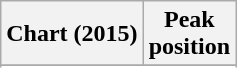<table class="wikitable sortable plainrowheaders" style="text-align:center">
<tr>
<th scope="col">Chart (2015)</th>
<th scope="col">Peak<br> position</th>
</tr>
<tr>
</tr>
<tr>
</tr>
</table>
